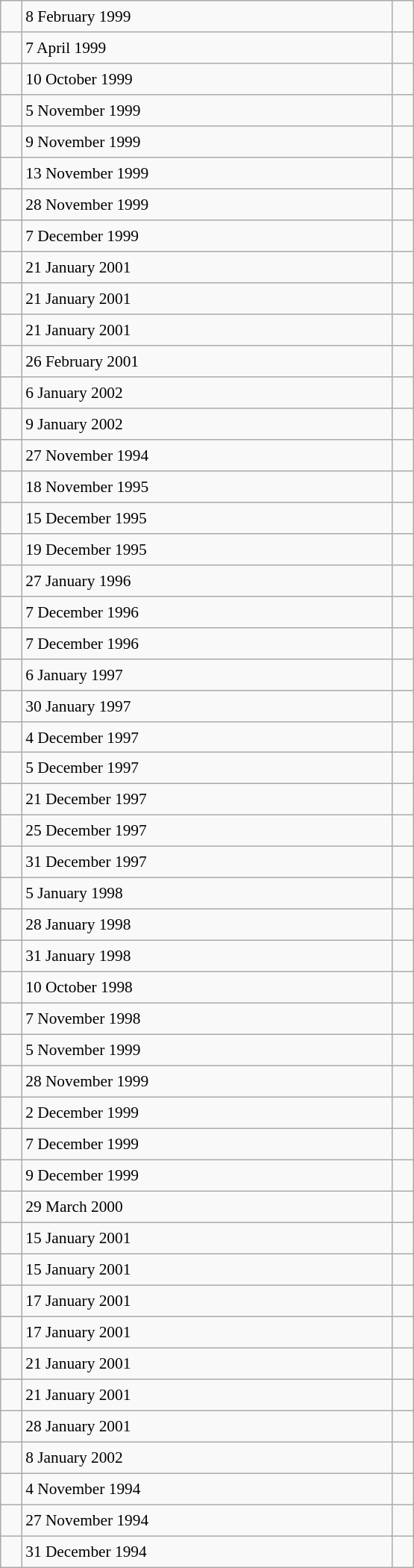<table class="wikitable" style="font-size: 89%; float: left; width: 26em; margin-right: 1em; height: 1400px">
<tr>
<td></td>
<td>8 February 1999</td>
<td></td>
</tr>
<tr>
<td></td>
<td>7 April 1999</td>
<td></td>
</tr>
<tr>
<td></td>
<td>10 October 1999</td>
<td></td>
</tr>
<tr>
<td></td>
<td>5 November 1999</td>
<td></td>
</tr>
<tr>
<td></td>
<td>9 November 1999</td>
<td></td>
</tr>
<tr>
<td></td>
<td>13 November 1999</td>
<td></td>
</tr>
<tr>
<td></td>
<td>28 November 1999</td>
<td></td>
</tr>
<tr>
<td></td>
<td>7 December 1999</td>
<td></td>
</tr>
<tr>
<td></td>
<td>21 January 2001</td>
<td></td>
</tr>
<tr>
<td></td>
<td>21 January 2001</td>
<td></td>
</tr>
<tr>
<td></td>
<td>21 January 2001</td>
<td></td>
</tr>
<tr>
<td></td>
<td>26 February 2001</td>
<td></td>
</tr>
<tr>
<td></td>
<td>6 January 2002</td>
<td></td>
</tr>
<tr>
<td></td>
<td>9 January 2002</td>
<td></td>
</tr>
<tr>
<td></td>
<td>27 November 1994</td>
<td></td>
</tr>
<tr>
<td></td>
<td>18 November 1995</td>
<td></td>
</tr>
<tr>
<td></td>
<td>15 December 1995</td>
<td></td>
</tr>
<tr>
<td></td>
<td>19 December 1995</td>
<td></td>
</tr>
<tr>
<td></td>
<td>27 January 1996</td>
<td></td>
</tr>
<tr>
<td></td>
<td>7 December 1996</td>
<td></td>
</tr>
<tr>
<td></td>
<td>7 December 1996</td>
<td></td>
</tr>
<tr>
<td></td>
<td>6 January 1997</td>
<td></td>
</tr>
<tr>
<td></td>
<td>30 January 1997</td>
<td></td>
</tr>
<tr>
<td></td>
<td>4 December 1997</td>
<td></td>
</tr>
<tr>
<td></td>
<td>5 December 1997</td>
<td></td>
</tr>
<tr>
<td></td>
<td>21 December 1997</td>
<td></td>
</tr>
<tr>
<td></td>
<td>25 December 1997</td>
<td></td>
</tr>
<tr>
<td></td>
<td>31 December 1997</td>
<td></td>
</tr>
<tr>
<td></td>
<td>5 January 1998</td>
<td></td>
</tr>
<tr>
<td></td>
<td>28 January 1998</td>
<td></td>
</tr>
<tr>
<td></td>
<td>31 January 1998</td>
<td></td>
</tr>
<tr>
<td></td>
<td>10 October 1998</td>
<td></td>
</tr>
<tr>
<td></td>
<td>7 November 1998</td>
<td></td>
</tr>
<tr>
<td></td>
<td>5 November 1999</td>
<td></td>
</tr>
<tr>
<td></td>
<td>28 November 1999</td>
<td></td>
</tr>
<tr>
<td></td>
<td>2 December 1999</td>
<td></td>
</tr>
<tr>
<td></td>
<td>7 December 1999</td>
<td></td>
</tr>
<tr>
<td></td>
<td>9 December 1999</td>
<td></td>
</tr>
<tr>
<td></td>
<td>29 March 2000</td>
<td></td>
</tr>
<tr>
<td></td>
<td>15 January 2001</td>
<td></td>
</tr>
<tr>
<td></td>
<td>15 January 2001</td>
<td></td>
</tr>
<tr>
<td></td>
<td>17 January 2001</td>
<td></td>
</tr>
<tr>
<td></td>
<td>17 January 2001</td>
<td></td>
</tr>
<tr>
<td></td>
<td>21 January 2001</td>
<td></td>
</tr>
<tr>
<td></td>
<td>21 January 2001</td>
<td></td>
</tr>
<tr>
<td></td>
<td>28 January 2001</td>
<td></td>
</tr>
<tr>
<td></td>
<td>8 January 2002</td>
<td></td>
</tr>
<tr>
<td></td>
<td>4 November 1994</td>
<td></td>
</tr>
<tr>
<td></td>
<td>27 November 1994</td>
<td></td>
</tr>
<tr>
<td></td>
<td>31 December 1994</td>
<td></td>
</tr>
</table>
